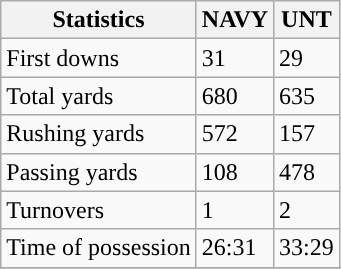<table class="wikitable" style="float: left;">
<tr>
<th>Statistics</th>
<th>NAVY</th>
<th>UNT</th>
</tr>
<tr>
<td>First downs</td>
<td>31</td>
<td>29</td>
</tr>
<tr>
<td>Total yards</td>
<td>680</td>
<td>635</td>
</tr>
<tr>
<td>Rushing yards</td>
<td>572</td>
<td>157</td>
</tr>
<tr>
<td>Passing yards</td>
<td>108</td>
<td>478</td>
</tr>
<tr>
<td>Turnovers</td>
<td>1</td>
<td>2</td>
</tr>
<tr>
<td>Time of possession</td>
<td>26:31</td>
<td>33:29</td>
</tr>
<tr>
</tr>
</table>
